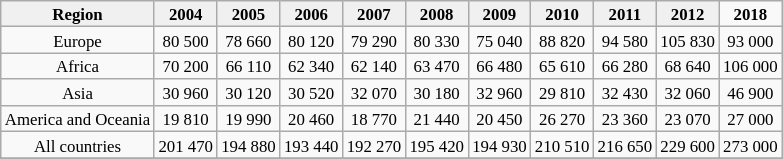<table class="wikitable" style="text-align:center; font-size: 70%; border:1">
<tr>
<td style="background:#f0f0f0;" align="center"><strong>Region</strong></td>
<td style="background:#f0f0f0;" align="center"><strong>2004</strong></td>
<td style="background:#f0f0f0;" align="center"><strong>2005</strong></td>
<td style="background:#f0f0f0;" align="center"><strong>2006</strong></td>
<td style="background:#f0f0f0;" align="center"><strong>2007</strong></td>
<td style="background:#f0f0f0;" align="center"><strong>2008</strong></td>
<td style="background:#f0f0f0;" align="center"><strong>2009</strong></td>
<td style="background:#f0f0f0;" align="center"><strong>2010</strong></td>
<td style="background:#f0f0f0;" align="center"><strong>2011</strong></td>
<td style="background:#f0f0f0;" align="center"><strong>2012</strong></td>
<td><strong>2018</strong></td>
</tr>
<tr>
<td>Europe</td>
<td>80 500</td>
<td>78 660</td>
<td>80 120</td>
<td>79 290</td>
<td>80 330</td>
<td>75 040</td>
<td>88 820</td>
<td>94 580</td>
<td>105 830</td>
<td>93 000</td>
</tr>
<tr>
<td>Africa</td>
<td>70 200</td>
<td>66 110</td>
<td>62 340</td>
<td>62 140</td>
<td>63 470</td>
<td>66 480</td>
<td>65 610</td>
<td>66 280</td>
<td>68 640</td>
<td>106 000</td>
</tr>
<tr>
<td>Asia</td>
<td>30 960</td>
<td>30 120</td>
<td>30 520</td>
<td>32 070</td>
<td>30 180</td>
<td>32 960</td>
<td>29 810</td>
<td>32 430</td>
<td>32 060</td>
<td>46 900</td>
</tr>
<tr>
<td>America and Oceania</td>
<td>19 810</td>
<td>19 990</td>
<td>20 460</td>
<td>18 770</td>
<td>21 440</td>
<td>20 450</td>
<td>26 270</td>
<td>23 360</td>
<td>23 070</td>
<td>27 000</td>
</tr>
<tr>
<td>All countries</td>
<td>201 470</td>
<td>194 880</td>
<td>193 440</td>
<td>192 270</td>
<td>195 420</td>
<td>194 930</td>
<td>210 510</td>
<td>216 650</td>
<td>229 600</td>
<td>273 000</td>
</tr>
<tr>
</tr>
</table>
